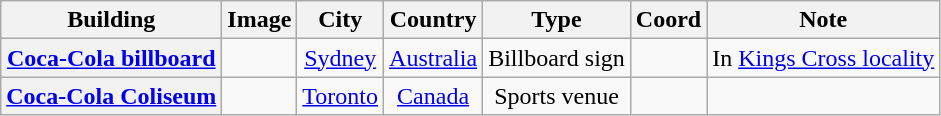<table class="wikitable sortable" style="text-align:center;">
<tr>
<th scope="col">Building</th>
<th scope="col" class="unsortable">Image</th>
<th scope="col">City</th>
<th scope="col">Country</th>
<th scope="col">Type</th>
<th scope="col">Coord</th>
<th scope="col" class="unsortable">Note</th>
</tr>
<tr>
<th scope="row"><a href='#'>Coca-Cola billboard</a></th>
<td></td>
<td><a href='#'>Sydney</a></td>
<td><a href='#'>Australia</a></td>
<td>Billboard sign</td>
<td><small></small></td>
<td>In <a href='#'>Kings Cross locality</a></td>
</tr>
<tr>
<th scope="row"><a href='#'>Coca-Cola Coliseum</a></th>
<td></td>
<td><a href='#'>Toronto</a></td>
<td><a href='#'>Canada</a></td>
<td>Sports venue</td>
<td><small></small></td>
<td></td>
</tr>
</table>
